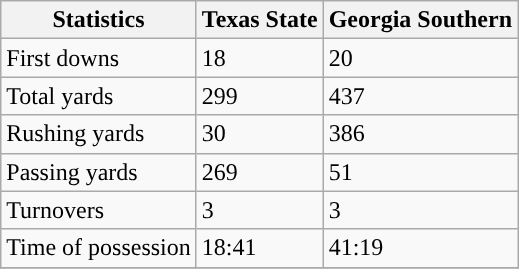<table class="wikitable">
<tr>
<th>Statistics</th>
<th>Texas State</th>
<th>Georgia Southern</th>
</tr>
<tr>
<td>First downs</td>
<td>18</td>
<td>20</td>
</tr>
<tr>
<td>Total yards</td>
<td>299</td>
<td>437</td>
</tr>
<tr>
<td>Rushing yards</td>
<td>30</td>
<td>386</td>
</tr>
<tr>
<td>Passing yards</td>
<td>269</td>
<td>51</td>
</tr>
<tr>
<td>Turnovers</td>
<td>3</td>
<td>3</td>
</tr>
<tr>
<td>Time of possession</td>
<td>18:41</td>
<td>41:19</td>
</tr>
<tr>
</tr>
</table>
